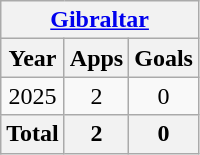<table class="wikitable" style="text-align:center">
<tr>
<th colspan=3><a href='#'>Gibraltar</a></th>
</tr>
<tr>
<th>Year</th>
<th>Apps</th>
<th>Goals</th>
</tr>
<tr>
<td>2025</td>
<td>2</td>
<td>0</td>
</tr>
<tr>
<th>Total</th>
<th>2</th>
<th>0</th>
</tr>
</table>
